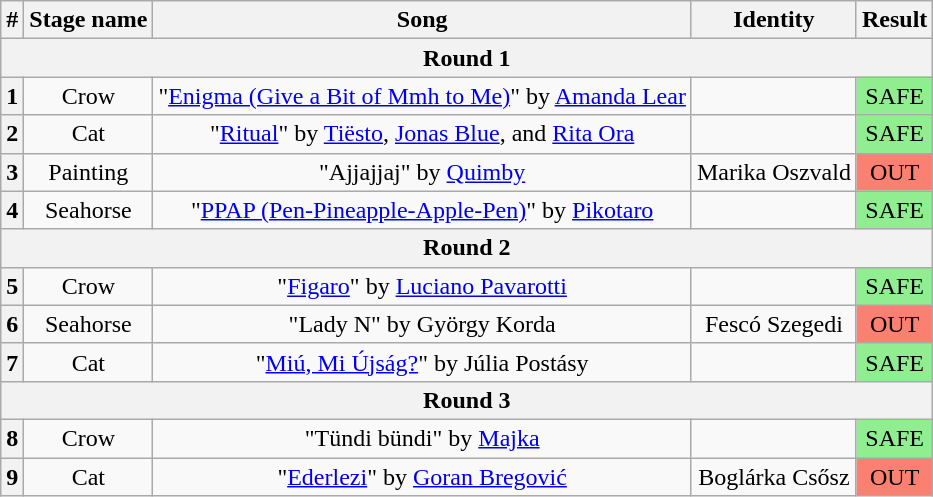<table class="wikitable plainrowheaders" style="text-align: center;">
<tr>
<th>#</th>
<th>Stage name</th>
<th>Song</th>
<th>Identity</th>
<th>Result</th>
</tr>
<tr>
<th colspan="5">Round 1</th>
</tr>
<tr>
<th>1</th>
<td>Crow</td>
<td>"<a href='#'>Enigma (Give a Bit of Mmh to Me)</a>" by <a href='#'>Amanda Lear</a></td>
<td></td>
<td bgcolor=lightgreen>SAFE</td>
</tr>
<tr>
<th>2</th>
<td>Cat</td>
<td>"<a href='#'>Ritual</a>" by <a href='#'>Tiësto</a>, <a href='#'>Jonas Blue</a>, and <a href='#'>Rita Ora</a></td>
<td></td>
<td bgcolor=lightgreen>SAFE</td>
</tr>
<tr>
<th>3</th>
<td>Painting</td>
<td>"Ajjajjaj" by <a href='#'>Quimby</a></td>
<td>Marika Oszvald</td>
<td bgcolor=salmon>OUT</td>
</tr>
<tr>
<th>4</th>
<td>Seahorse</td>
<td>"<a href='#'>PPAP (Pen-Pineapple-Apple-Pen)</a>" by <a href='#'>Pikotaro</a></td>
<td></td>
<td bgcolor=lightgreen>SAFE</td>
</tr>
<tr>
<th colspan="5">Round 2</th>
</tr>
<tr>
<th>5</th>
<td>Crow</td>
<td>"<a href='#'>Figaro</a>" by <a href='#'>Luciano Pavarotti</a></td>
<td></td>
<td bgcolor=lightgreen>SAFE</td>
</tr>
<tr>
<th>6</th>
<td>Seahorse</td>
<td>"Lady N" by György Korda</td>
<td>Fescó Szegedi</td>
<td bgcolor=salmon>OUT</td>
</tr>
<tr>
<th>7</th>
<td>Cat</td>
<td>"<a href='#'>Miú, Mi Újság?</a>" by Júlia Postásy</td>
<td></td>
<td bgcolor=lightgreen>SAFE</td>
</tr>
<tr>
<th colspan="5">Round 3</th>
</tr>
<tr>
<th>8</th>
<td>Crow</td>
<td>"Tündi bündi" by <a href='#'>Majka</a></td>
<td></td>
<td bgcolor=lightgreen>SAFE</td>
</tr>
<tr>
<th>9</th>
<td>Cat</td>
<td>"<a href='#'>Ederlezi</a>" by <a href='#'>Goran Bregović</a></td>
<td>Boglárka Csősz</td>
<td bgcolor=salmon>OUT</td>
</tr>
</table>
